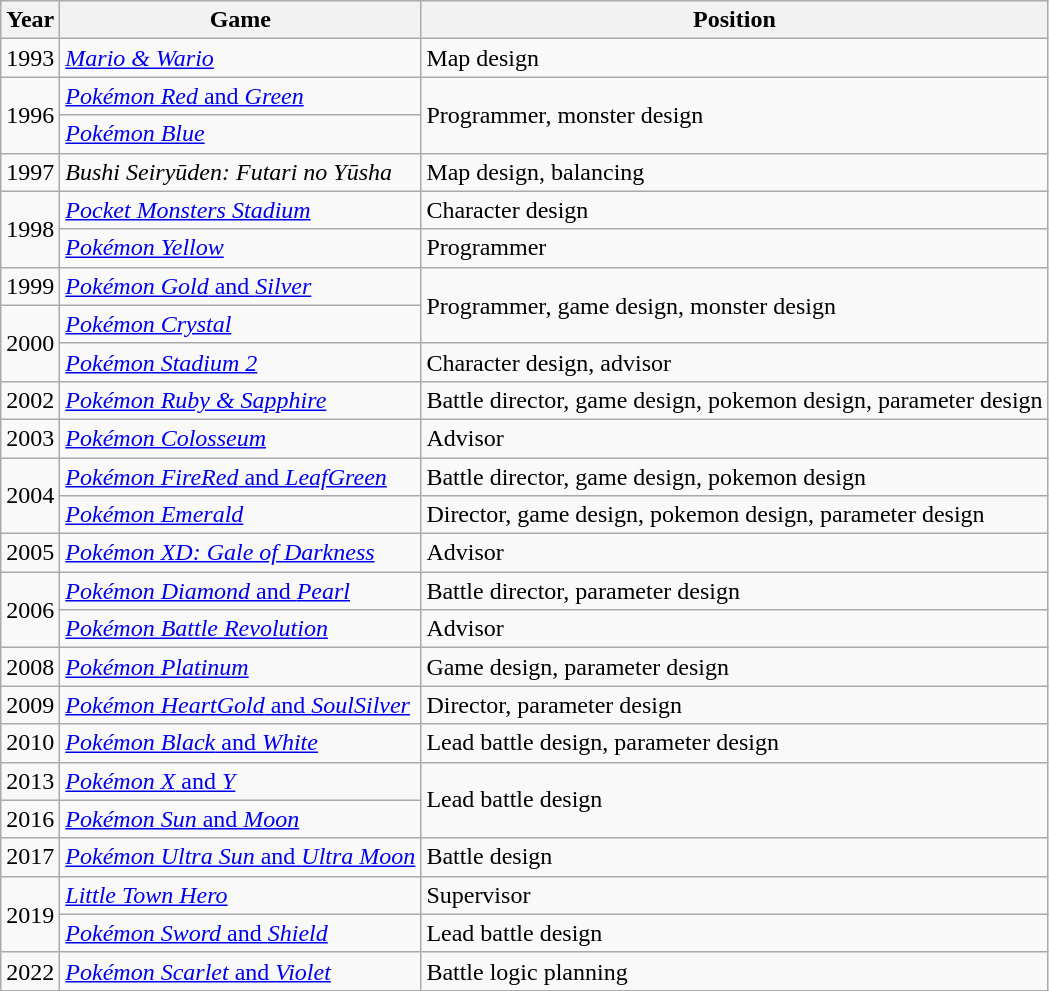<table class="wikitable sortable">
<tr>
<th>Year</th>
<th>Game</th>
<th>Position</th>
</tr>
<tr>
<td>1993</td>
<td><em><a href='#'>Mario & Wario</a></em></td>
<td>Map design</td>
</tr>
<tr>
<td rowspan="2">1996</td>
<td><a href='#'><em>Pokémon Red</em> and <em>Green</em></a></td>
<td rowspan="2">Programmer, monster design</td>
</tr>
<tr>
<td><em><a href='#'>Pokémon Blue</a></em></td>
</tr>
<tr>
<td>1997</td>
<td><em>Bushi Seiryūden: Futari no Yūsha</em></td>
<td>Map design, balancing</td>
</tr>
<tr>
<td rowspan="2">1998</td>
<td><em><a href='#'>Pocket Monsters Stadium</a></em></td>
<td>Character design</td>
</tr>
<tr>
<td><em><a href='#'>Pokémon Yellow</a></em></td>
<td>Programmer</td>
</tr>
<tr>
<td>1999</td>
<td><a href='#'><em>Pokémon Gold</em> and <em>Silver</em></a></td>
<td rowspan="2">Programmer, game design, monster design</td>
</tr>
<tr>
<td rowspan="2">2000</td>
<td><em><a href='#'>Pokémon Crystal</a></em></td>
</tr>
<tr>
<td><em><a href='#'>Pokémon Stadium 2</a></em></td>
<td>Character design, advisor</td>
</tr>
<tr>
<td>2002</td>
<td><em><a href='#'>Pokémon Ruby & Sapphire</a></em></td>
<td>Battle director, game design, pokemon design, parameter design</td>
</tr>
<tr>
<td>2003</td>
<td><em><a href='#'>Pokémon Colosseum</a></em></td>
<td>Advisor</td>
</tr>
<tr>
<td rowspan="2">2004</td>
<td><a href='#'><em>Pokémon FireRed</em> and <em>LeafGreen</em></a></td>
<td>Battle director, game design, pokemon design</td>
</tr>
<tr>
<td><em><a href='#'>Pokémon Emerald</a></em></td>
<td>Director, game design, pokemon design, parameter design</td>
</tr>
<tr>
<td>2005</td>
<td><em><a href='#'>Pokémon XD: Gale of Darkness</a></em></td>
<td>Advisor</td>
</tr>
<tr>
<td rowspan="2">2006</td>
<td><a href='#'><em>Pokémon Diamond</em> and <em>Pearl</em></a></td>
<td>Battle director, parameter design</td>
</tr>
<tr>
<td><em><a href='#'>Pokémon Battle Revolution</a></em></td>
<td>Advisor</td>
</tr>
<tr>
<td>2008</td>
<td><em><a href='#'>Pokémon Platinum</a></em></td>
<td>Game design, parameter design</td>
</tr>
<tr>
<td>2009</td>
<td><a href='#'><em>Pokémon HeartGold</em> and <em>SoulSilver</em></a></td>
<td>Director, parameter design</td>
</tr>
<tr>
<td>2010</td>
<td><a href='#'><em>Pokémon Black</em> and <em>White</em></a></td>
<td>Lead battle design, parameter design</td>
</tr>
<tr>
<td>2013</td>
<td><a href='#'><em>Pokémon X</em> and <em>Y</em></a></td>
<td rowspan="2">Lead battle design</td>
</tr>
<tr>
<td>2016</td>
<td><a href='#'><em>Pokémon Sun</em> and <em>Moon</em></a></td>
</tr>
<tr>
<td>2017</td>
<td><a href='#'><em>Pokémon Ultra Sun</em> and <em>Ultra Moon</em></a></td>
<td>Battle design</td>
</tr>
<tr>
<td rowspan="2">2019</td>
<td><em><a href='#'>Little Town Hero</a></em></td>
<td>Supervisor</td>
</tr>
<tr>
<td><a href='#'><em>Pokémon Sword</em> and <em>Shield</em></a></td>
<td>Lead battle design</td>
</tr>
<tr>
<td>2022</td>
<td><a href='#'><em>Pokémon Scarlet</em> and <em>Violet</em></a></td>
<td>Battle logic planning</td>
</tr>
</table>
